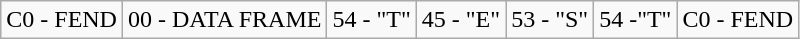<table class="wikitable">
<tr>
<td>C0 - FEND</td>
<td>00 - DATA FRAME</td>
<td>54 - "T"</td>
<td>45 - "E"</td>
<td>53 - "S"</td>
<td>54 -"T"</td>
<td>C0 - FEND</td>
</tr>
</table>
